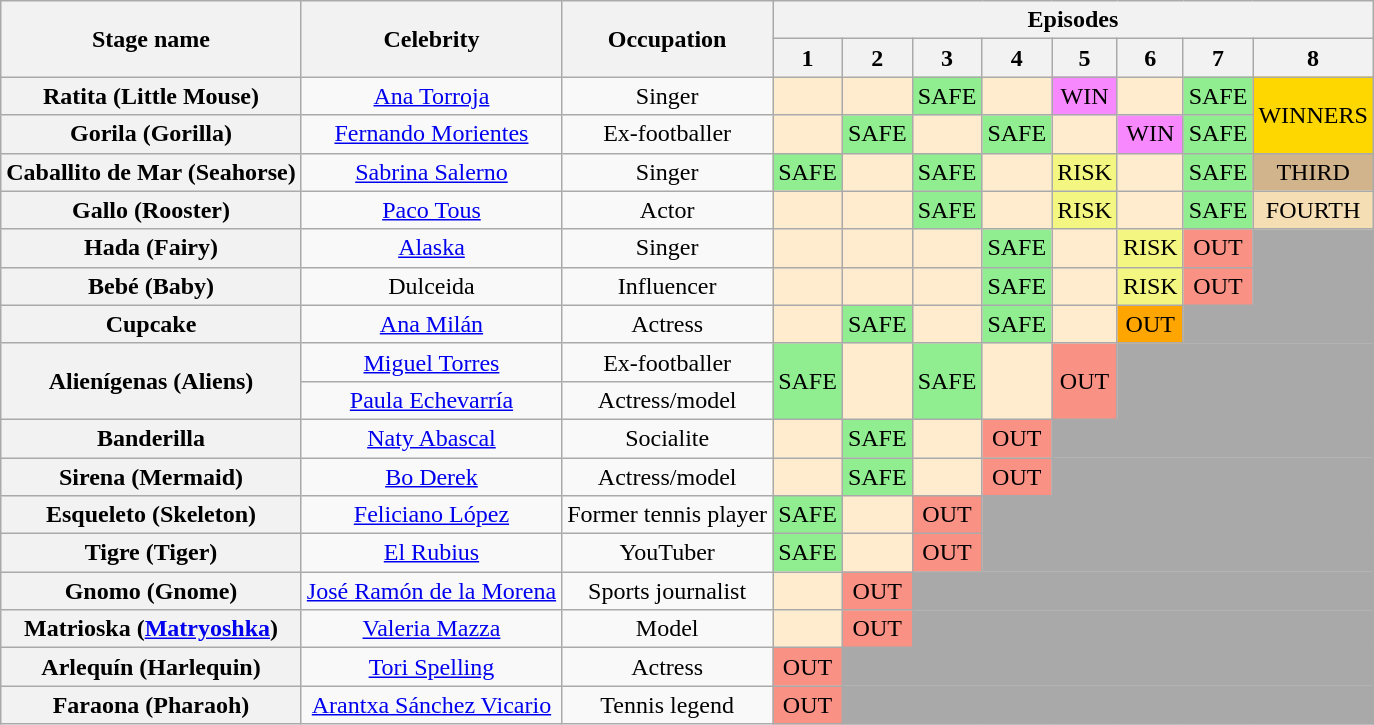<table class="wikitable" style="margin:auto; text-align:center">
<tr>
<th rowspan="2">Stage name</th>
<th rowspan="2">Celebrity</th>
<th rowspan="2">Occupation</th>
<th colspan="8">Episodes</th>
</tr>
<tr>
<th>1</th>
<th>2</th>
<th>3</th>
<th>4</th>
<th>5</th>
<th>6</th>
<th>7</th>
<th>8</th>
</tr>
<tr>
<th>Ratita (Little Mouse)</th>
<td><a href='#'>Ana Torroja</a></td>
<td>Singer</td>
<td bgcolor="#FFEBCD"></td>
<td bgcolor="#FFEBCD"></td>
<td bgcolor="lightgreen">SAFE</td>
<td bgcolor="#FFEBCD"></td>
<td bgcolor="#F888FD">WIN</td>
<td bgcolor="#FFEBCD"></td>
<td bgcolor="lightgreen">SAFE</td>
<td rowspan="2" bgcolor="gold">WINNERS</td>
</tr>
<tr>
<th>Gorila (Gorilla)</th>
<td><a href='#'>Fernando Morientes</a></td>
<td>Ex-footballer</td>
<td bgcolor="#FFEBCD"></td>
<td bgcolor="lightgreen">SAFE</td>
<td bgcolor="#FFEBCD"></td>
<td bgcolor="lightgreen">SAFE</td>
<td bgcolor="#FFEBCD"></td>
<td bgcolor="#F888FD">WIN</td>
<td bgcolor="lightgreen">SAFE</td>
</tr>
<tr>
<th>Caballito de Mar (Seahorse)</th>
<td><a href='#'>Sabrina Salerno</a></td>
<td>Singer</td>
<td bgcolor="lightgreen">SAFE</td>
<td bgcolor="#FFEBCD"></td>
<td bgcolor="lightgreen">SAFE</td>
<td bgcolor="#FFEBCD"></td>
<td bgcolor="#F3F781">RISK</td>
<td bgcolor="#FFEBCD"></td>
<td bgcolor="lightgreen">SAFE</td>
<td bgcolor=tan>THIRD</td>
</tr>
<tr>
<th>Gallo (Rooster)</th>
<td><a href='#'>Paco Tous</a></td>
<td>Actor</td>
<td bgcolor="#FFEBCD"></td>
<td bgcolor="#FFEBCD"></td>
<td bgcolor="lightgreen">SAFE</td>
<td bgcolor="#FFEBCD"></td>
<td bgcolor="#F3F781">RISK</td>
<td bgcolor="#FFEBCD"></td>
<td bgcolor="lightgreen">SAFE</td>
<td bgcolor="wheat">FOURTH</td>
</tr>
<tr>
<th>Hada (Fairy)</th>
<td><a href='#'>Alaska</a></td>
<td>Singer</td>
<td bgcolor="#FFEBCD"></td>
<td bgcolor="#FFEBCD"></td>
<td bgcolor="#FFEBCD"></td>
<td bgcolor="lightgreen">SAFE</td>
<td bgcolor="#FFEBCD"></td>
<td bgcolor="#F3F781">RISK</td>
<td bgcolor="#F99185">OUT</td>
<td bgcolor="darkgrey"></td>
</tr>
<tr>
<th>Bebé (Baby)</th>
<td>Dulceida</td>
<td>Influencer</td>
<td bgcolor="#FFEBCD"></td>
<td bgcolor="#FFEBCD"></td>
<td bgcolor="#FFEBCD"></td>
<td bgcolor="lightgreen">SAFE</td>
<td bgcolor="#FFEBCD"></td>
<td bgcolor="#F3F781">RISK</td>
<td bgcolor="#F99185">OUT</td>
<td bgcolor="darkgrey"></td>
</tr>
<tr>
<th>Cupcake</th>
<td><a href='#'>Ana Milán</a></td>
<td>Actress</td>
<td bgcolor="#FFEBCD"></td>
<td bgcolor="lightgreen">SAFE</td>
<td bgcolor="#FFEBCD"></td>
<td bgcolor="lightgreen">SAFE</td>
<td bgcolor="#FFEBCD"></td>
<td bgcolor="orange">OUT</td>
<td colspan="2" bgcolor="darkgrey"></td>
</tr>
<tr>
<th rowspan="2">Alienígenas (Aliens)</th>
<td><a href='#'>Miguel Torres</a></td>
<td>Ex-footballer</td>
<td rowspan="2" bgcolor="lightgreen">SAFE</td>
<td rowspan="2" bgcolor="#FFEBCD"></td>
<td rowspan="2" bgcolor="lightgreen">SAFE</td>
<td rowspan="2" bgcolor="#FFEBCD"></td>
<td rowspan="2" bgcolor="#F99185">OUT</td>
<td rowspan="2" colspan="3" bgcolor="darkgrey"></td>
</tr>
<tr>
<td><a href='#'>Paula Echevarría</a></td>
<td>Actress/model</td>
</tr>
<tr>
<th>Banderilla</th>
<td><a href='#'>Naty Abascal</a></td>
<td>Socialite</td>
<td bgcolor="#FFEBCD"></td>
<td bgcolor=lightgreen>SAFE</td>
<td bgcolor="#FFEBCD"></td>
<td bgcolor="#F99185">OUT</td>
<td colspan="4" bgcolor="darkgrey"></td>
</tr>
<tr>
<th>Sirena (Mermaid)</th>
<td><a href='#'>Bo Derek</a></td>
<td>Actress/model</td>
<td bgcolor="#FFEBCD"></td>
<td bgcolor="lightgreen">SAFE</td>
<td bgcolor="#FFEBCD"></td>
<td bgcolor="#F99185">OUT</td>
<td colspan="4" bgcolor="darkgrey"></td>
</tr>
<tr>
<th>Esqueleto (Skeleton)</th>
<td><a href='#'>Feliciano López</a></td>
<td>Former tennis player</td>
<td bgcolor="lightgreen">SAFE</td>
<td bgcolor="#FFEBCD"></td>
<td bgcolor="#F99185">OUT</td>
<td colspan="5" bgcolor="darkgrey"></td>
</tr>
<tr>
<th>Tigre (Tiger)</th>
<td><a href='#'>El Rubius</a></td>
<td>YouTuber</td>
<td bgcolor="lightgreen">SAFE</td>
<td bgcolor="#FFEBCD"></td>
<td bgcolor="#F99185">OUT</td>
<td colspan="5" bgcolor="darkgrey"></td>
</tr>
<tr>
<th>Gnomo (Gnome)</th>
<td><a href='#'>José Ramón de la Morena</a></td>
<td>Sports journalist</td>
<td bgcolor="#FFEBCD"></td>
<td bgcolor="#F99185">OUT</td>
<td colspan="6" bgcolor="darkgrey"></td>
</tr>
<tr>
<th>Matrioska (<a href='#'>Matryoshka</a>)</th>
<td><a href='#'>Valeria Mazza</a></td>
<td>Model</td>
<td bgcolor="#FFEBCD"></td>
<td bgcolor="#F99185">OUT</td>
<td colspan="6" bgcolor="darkgrey"></td>
</tr>
<tr>
<th>Arlequín (Harlequin)</th>
<td><a href='#'>Tori Spelling</a></td>
<td>Actress</td>
<td bgcolor="#F99185">OUT</td>
<td colspan="7" bgcolor="darkgrey"></td>
</tr>
<tr>
<th>Faraona (Pharaoh)</th>
<td><a href='#'>Arantxa Sánchez Vicario</a></td>
<td>Tennis legend</td>
<td bgcolor="#F99185">OUT</td>
<td colspan="7" bgcolor="darkgrey"></td>
</tr>
</table>
